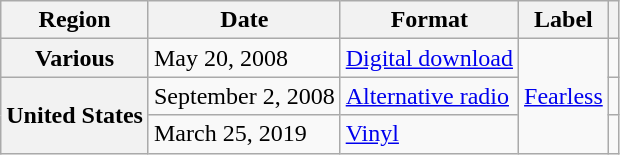<table class="wikitable plainrowheaders">
<tr>
<th scope="col">Region</th>
<th scope="col">Date</th>
<th scope="col">Format</th>
<th scope="col">Label</th>
<th scope="col"></th>
</tr>
<tr>
<th scope="row">Various</th>
<td>May 20, 2008</td>
<td><a href='#'>Digital download</a></td>
<td rowspan="3"><a href='#'>Fearless</a></td>
<td align="center"></td>
</tr>
<tr>
<th scope="row" rowspan="2">United States</th>
<td>September 2, 2008</td>
<td><a href='#'>Alternative radio</a></td>
<td align="center"></td>
</tr>
<tr>
<td>March 25, 2019</td>
<td><a href='#'>Vinyl</a></td>
<td align="center"></td>
</tr>
</table>
